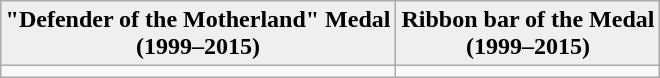<table class="wikitable"  style="margin:1em auto;" align="center" border="1" cellpadding="2">
<tr>
<th style="background:#efefef;">"Defender of the Motherland" Medal<br>(1999–2015)</th>
<th style="background:#efefef;">Ribbon bar of the Medal<br>(1999–2015)</th>
</tr>
<tr>
<td align="center"></td>
<td align="center"></td>
</tr>
</table>
